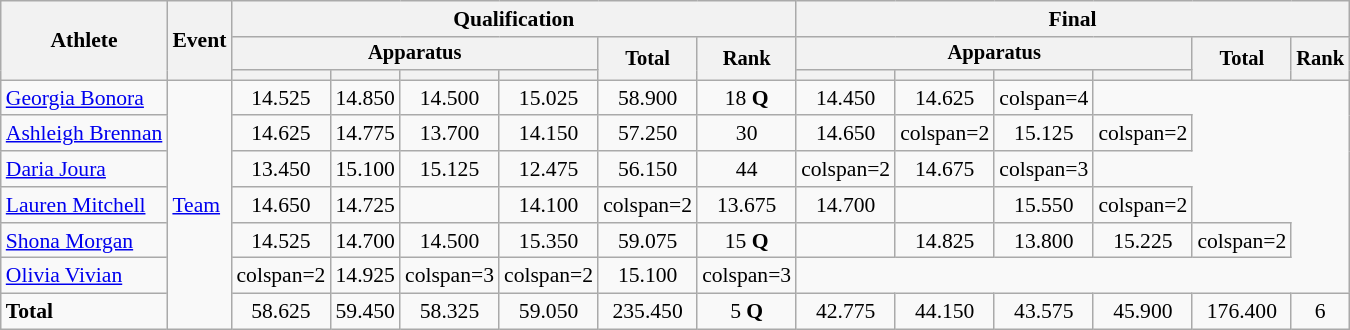<table class="wikitable" style="font-size:90%">
<tr>
<th rowspan="3">Athlete</th>
<th rowspan="3">Event</th>
<th colspan=6>Qualification</th>
<th colspan=6>Final</th>
</tr>
<tr style="font-size:95%">
<th colspan=4>Apparatus</th>
<th rowspan=2>Total</th>
<th rowspan=2>Rank</th>
<th colspan=4>Apparatus</th>
<th rowspan=2>Total</th>
<th rowspan=2>Rank</th>
</tr>
<tr style="font-size:95%">
<th></th>
<th></th>
<th></th>
<th></th>
<th></th>
<th></th>
<th></th>
<th></th>
</tr>
<tr align=center>
<td align=left><a href='#'>Georgia Bonora</a></td>
<td align=left rowspan=7><a href='#'>Team</a></td>
<td>14.525</td>
<td>14.850</td>
<td>14.500</td>
<td>15.025</td>
<td>58.900</td>
<td>18 <strong>Q</strong></td>
<td>14.450</td>
<td>14.625</td>
<td>colspan=4 </td>
</tr>
<tr align=center>
<td align=left><a href='#'>Ashleigh Brennan</a></td>
<td>14.625</td>
<td>14.775</td>
<td>13.700</td>
<td>14.150</td>
<td>57.250</td>
<td>30</td>
<td>14.650</td>
<td>colspan=2 </td>
<td>15.125</td>
<td>colspan=2 </td>
</tr>
<tr align=center>
<td align=left><a href='#'>Daria Joura</a></td>
<td>13.450</td>
<td>15.100</td>
<td>15.125</td>
<td>12.475</td>
<td>56.150</td>
<td>44</td>
<td>colspan=2 </td>
<td>14.675</td>
<td>colspan=3 </td>
</tr>
<tr align=center>
<td align=left><a href='#'>Lauren Mitchell</a></td>
<td>14.650</td>
<td>14.725</td>
<td></td>
<td>14.100</td>
<td>colspan=2 </td>
<td>13.675</td>
<td>14.700</td>
<td></td>
<td>15.550</td>
<td>colspan=2 </td>
</tr>
<tr align=center>
<td align=left><a href='#'>Shona Morgan</a></td>
<td>14.525</td>
<td>14.700</td>
<td>14.500</td>
<td>15.350</td>
<td>59.075</td>
<td>15 <strong>Q</strong></td>
<td></td>
<td>14.825</td>
<td>13.800</td>
<td>15.225</td>
<td>colspan=2 </td>
</tr>
<tr align=center>
<td align=left><a href='#'>Olivia Vivian</a></td>
<td>colspan=2 </td>
<td>14.925</td>
<td>colspan=3 </td>
<td>colspan=2 </td>
<td>15.100</td>
<td>colspan=3 </td>
</tr>
<tr align=center>
<td align=left><strong>Total</strong></td>
<td>58.625</td>
<td>59.450</td>
<td>58.325</td>
<td>59.050</td>
<td>235.450</td>
<td>5 <strong>Q</strong></td>
<td>42.775</td>
<td>44.150</td>
<td>43.575</td>
<td>45.900</td>
<td>176.400</td>
<td>6</td>
</tr>
</table>
